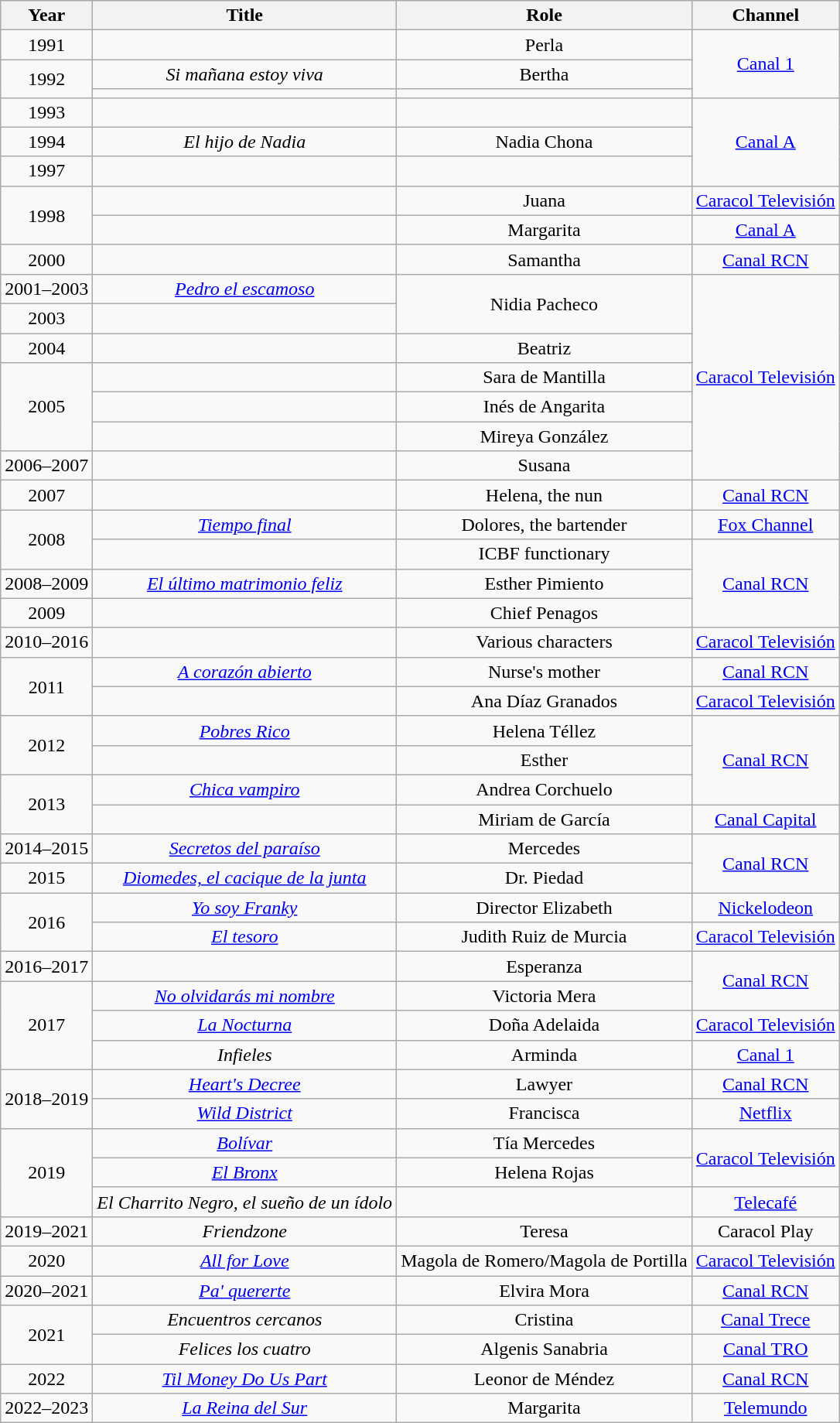<table class="wikitable plainrowheaders" style="text-align:center;" border="1">
<tr>
<th>Year</th>
<th>Title</th>
<th>Role</th>
<th>Channel</th>
</tr>
<tr>
<td>1991</td>
<td><em></em></td>
<td>Perla</td>
<td rowspan=3><a href='#'>Canal 1</a></td>
</tr>
<tr>
<td rowspan=2>1992</td>
<td><em>Si mañana estoy viva</em></td>
<td>Bertha</td>
</tr>
<tr>
<td><em></em></td>
<td></td>
</tr>
<tr>
<td>1993</td>
<td><em></em></td>
<td></td>
<td rowspan=3><a href='#'>Canal A</a></td>
</tr>
<tr>
<td>1994</td>
<td><em>El hijo de Nadia</em></td>
<td>Nadia Chona</td>
</tr>
<tr>
<td>1997</td>
<td><em></em></td>
<td></td>
</tr>
<tr>
<td rowspan=2>1998</td>
<td><em></em></td>
<td>Juana</td>
<td><a href='#'>Caracol Televisión</a></td>
</tr>
<tr>
<td><em></em></td>
<td>Margarita</td>
<td><a href='#'>Canal A</a></td>
</tr>
<tr>
<td>2000</td>
<td><em></em></td>
<td>Samantha</td>
<td><a href='#'>Canal RCN</a></td>
</tr>
<tr>
<td>2001–2003</td>
<td><em><a href='#'>Pedro el escamoso</a></em></td>
<td rowspan=2>Nidia Pacheco</td>
<td rowspan=7><a href='#'>Caracol Televisión</a></td>
</tr>
<tr>
<td>2003</td>
<td><em></em></td>
</tr>
<tr>
<td>2004</td>
<td><em></em></td>
<td>Beatriz</td>
</tr>
<tr>
<td rowspan=3>2005</td>
<td><em></em></td>
<td>Sara de Mantilla</td>
</tr>
<tr>
<td><em></em></td>
<td>Inés de Angarita</td>
</tr>
<tr>
<td><em></em></td>
<td>Mireya González</td>
</tr>
<tr>
<td>2006–2007</td>
<td><em></em></td>
<td>Susana</td>
</tr>
<tr>
<td>2007</td>
<td><em></em></td>
<td>Helena, the nun</td>
<td><a href='#'>Canal RCN</a></td>
</tr>
<tr>
<td rowspan=2>2008</td>
<td><em><a href='#'>Tiempo final</a></em></td>
<td>Dolores, the bartender</td>
<td><a href='#'>Fox Channel</a></td>
</tr>
<tr>
<td><em></em></td>
<td>ICBF functionary</td>
<td rowspan=3><a href='#'>Canal RCN</a></td>
</tr>
<tr>
<td>2008–2009</td>
<td><em><a href='#'>El último matrimonio feliz</a></em></td>
<td>Esther Pimiento</td>
</tr>
<tr>
<td>2009</td>
<td><em></em></td>
<td>Chief Penagos</td>
</tr>
<tr>
<td>2010–2016</td>
<td><em></em></td>
<td>Various characters</td>
<td><a href='#'>Caracol Televisión</a></td>
</tr>
<tr>
<td rowspan=2>2011</td>
<td><em><a href='#'>A corazón abierto</a></em></td>
<td>Nurse's mother</td>
<td><a href='#'>Canal RCN</a></td>
</tr>
<tr>
<td><em></em></td>
<td>Ana Díaz Granados</td>
<td><a href='#'>Caracol Televisión</a></td>
</tr>
<tr>
<td rowspan=2>2012</td>
<td><em><a href='#'>Pobres Rico</a></em></td>
<td>Helena Téllez</td>
<td rowspan=3><a href='#'>Canal RCN</a></td>
</tr>
<tr>
<td><em></em></td>
<td>Esther</td>
</tr>
<tr>
<td rowspan=2>2013</td>
<td><em><a href='#'>Chica vampiro</a></em></td>
<td>Andrea Corchuelo</td>
</tr>
<tr>
<td><em></em></td>
<td>Miriam de García</td>
<td><a href='#'>Canal Capital</a></td>
</tr>
<tr>
<td>2014–2015</td>
<td><em><a href='#'>Secretos del paraíso</a></em></td>
<td>Mercedes</td>
<td rowspan=2><a href='#'>Canal RCN</a></td>
</tr>
<tr>
<td>2015</td>
<td><em><a href='#'>Diomedes, el cacique de la junta</a></em></td>
<td>Dr. Piedad</td>
</tr>
<tr>
<td rowspan=2>2016</td>
<td><em><a href='#'>Yo soy Franky</a></em></td>
<td>Director Elizabeth</td>
<td><a href='#'>Nickelodeon</a></td>
</tr>
<tr>
<td><em><a href='#'>El tesoro</a></em></td>
<td>Judith Ruiz de Murcia</td>
<td><a href='#'>Caracol Televisión</a></td>
</tr>
<tr>
<td>2016–2017</td>
<td><em></em></td>
<td>Esperanza</td>
<td rowspan=2><a href='#'>Canal RCN</a></td>
</tr>
<tr>
<td rowspan=3>2017</td>
<td><em><a href='#'>No olvidarás mi nombre</a></em></td>
<td>Victoria Mera</td>
</tr>
<tr>
<td><em><a href='#'>La Nocturna</a></em></td>
<td>Doña Adelaida</td>
<td><a href='#'>Caracol Televisión</a></td>
</tr>
<tr>
<td><em>Infieles</em></td>
<td>Arminda</td>
<td><a href='#'>Canal 1</a></td>
</tr>
<tr>
<td rowspan=2>2018–2019</td>
<td><em><a href='#'>Heart's Decree</a></em></td>
<td>Lawyer</td>
<td><a href='#'>Canal RCN</a></td>
</tr>
<tr>
<td><em><a href='#'>Wild District</a></em></td>
<td>Francisca</td>
<td><a href='#'>Netflix</a></td>
</tr>
<tr>
<td rowspan=3>2019</td>
<td><em><a href='#'>Bolívar</a></em></td>
<td>Tía Mercedes</td>
<td rowspan=2><a href='#'>Caracol Televisión</a></td>
</tr>
<tr>
<td><em><a href='#'>El Bronx</a></em></td>
<td>Helena Rojas</td>
</tr>
<tr>
<td><em>El Charrito Negro, el sueño de un ídolo</em></td>
<td></td>
<td><a href='#'>Telecafé</a></td>
</tr>
<tr>
<td>2019–2021</td>
<td><em>Friendzone</em></td>
<td>Teresa</td>
<td>Caracol Play</td>
</tr>
<tr>
<td>2020</td>
<td><em><a href='#'>All for Love</a></em></td>
<td>Magola de Romero/Magola de Portilla</td>
<td><a href='#'>Caracol Televisión</a></td>
</tr>
<tr>
<td>2020–2021</td>
<td><em><a href='#'>Pa' quererte</a></em></td>
<td>Elvira Mora</td>
<td><a href='#'>Canal RCN</a></td>
</tr>
<tr>
<td rowspan=2>2021</td>
<td><em>Encuentros cercanos</em></td>
<td>Cristina</td>
<td><a href='#'>Canal Trece</a></td>
</tr>
<tr>
<td><em>Felices los cuatro</em></td>
<td>Algenis Sanabria</td>
<td><a href='#'>Canal TRO</a></td>
</tr>
<tr>
<td>2022</td>
<td><em><a href='#'>Til Money Do Us Part</a></em></td>
<td>Leonor de Méndez</td>
<td><a href='#'>Canal RCN</a></td>
</tr>
<tr>
<td>2022–2023</td>
<td><em><a href='#'>La Reina del Sur</a></em></td>
<td>Margarita</td>
<td><a href='#'>Telemundo</a></td>
</tr>
</table>
